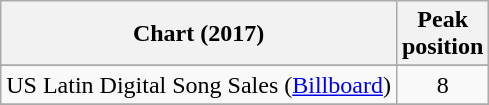<table class="wikitable plainrowheaders sortable" style="text-align:center">
<tr>
<th>Chart (2017)</th>
<th>Peak<br>position</th>
</tr>
<tr>
</tr>
<tr>
<td>US Latin Digital Song Sales (<a href='#'>Billboard</a>)</td>
<td style="text-align:center;">8</td>
</tr>
<tr>
</tr>
</table>
